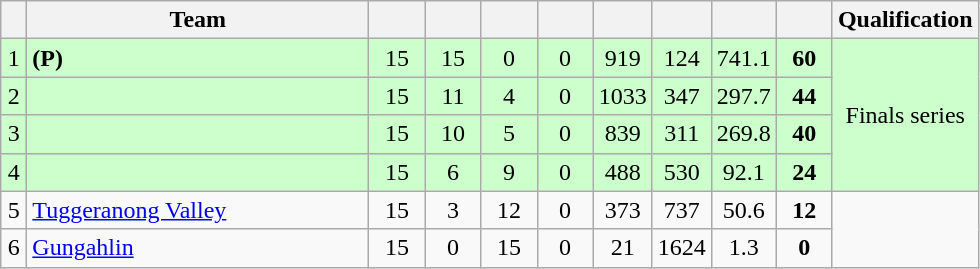<table class="wikitable" style="text-align:center; margin-bottom:0">
<tr>
<th style="width:10px"></th>
<th style="width:35%;">Team</th>
<th style="width:30px;"></th>
<th style="width:30px;"></th>
<th style="width:30px;"></th>
<th style="width:30px;"></th>
<th style="width:30px;"></th>
<th style="width:30px;"></th>
<th style="width:30px;"></th>
<th style="width:30px;"></th>
<th>Qualification</th>
</tr>
<tr style="background:#ccffcc;">
<td>1</td>
<td style="text-align:left;"> <strong>(P)</strong></td>
<td>15</td>
<td>15</td>
<td>0</td>
<td>0</td>
<td>919</td>
<td>124</td>
<td>741.1</td>
<td><strong>60</strong></td>
<td rowspan=4>Finals series</td>
</tr>
<tr style="background:#ccffcc;">
<td>2</td>
<td style="text-align:left;"></td>
<td>15</td>
<td>11</td>
<td>4</td>
<td>0</td>
<td>1033</td>
<td>347</td>
<td>297.7</td>
<td><strong>44</strong></td>
</tr>
<tr style="background:#ccffcc;">
<td>3</td>
<td style="text-align:left;"></td>
<td>15</td>
<td>10</td>
<td>5</td>
<td>0</td>
<td>839</td>
<td>311</td>
<td>269.8</td>
<td><strong>40</strong></td>
</tr>
<tr style="background:#ccffcc;">
<td>4</td>
<td style="text-align:left;"></td>
<td>15</td>
<td>6</td>
<td>9</td>
<td>0</td>
<td>488</td>
<td>530</td>
<td>92.1</td>
<td><strong>24</strong></td>
</tr>
<tr>
<td>5</td>
<td style="text-align:left;"><a href='#'>Tuggeranong Valley</a></td>
<td>15</td>
<td>3</td>
<td>12</td>
<td>0</td>
<td>373</td>
<td>737</td>
<td>50.6</td>
<td><strong>12</strong></td>
</tr>
<tr>
<td>6</td>
<td style="text-align:left;"><a href='#'>Gungahlin</a></td>
<td>15</td>
<td>0</td>
<td>15</td>
<td>0</td>
<td>21</td>
<td>1624</td>
<td>1.3</td>
<td><strong>0</strong></td>
</tr>
</table>
